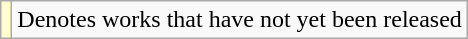<table class="wikitable">
<tr>
<td style="background:#FFFFCC;"></td>
<td>Denotes works that have not yet been released</td>
</tr>
</table>
